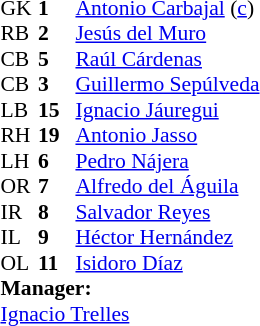<table style="font-size: 90%" cellspacing="0" cellpadding="0" align=center>
<tr>
<th width="25"></th>
<th width="25"></th>
</tr>
<tr>
<td>GK</td>
<td><strong>1</strong></td>
<td><a href='#'>Antonio Carbajal</a> (<a href='#'>c</a>)</td>
</tr>
<tr>
<td>RB</td>
<td><strong>2</strong></td>
<td><a href='#'>Jesús del Muro</a></td>
</tr>
<tr>
<td>CB</td>
<td><strong>5</strong></td>
<td><a href='#'>Raúl Cárdenas</a></td>
</tr>
<tr>
<td>CB</td>
<td><strong>3</strong></td>
<td><a href='#'>Guillermo Sepúlveda</a></td>
</tr>
<tr>
<td>LB</td>
<td><strong>15</strong></td>
<td><a href='#'>Ignacio Jáuregui</a></td>
</tr>
<tr>
<td>RH</td>
<td><strong>19</strong></td>
<td><a href='#'>Antonio Jasso</a></td>
</tr>
<tr>
<td>LH</td>
<td><strong>6</strong></td>
<td><a href='#'>Pedro Nájera</a></td>
</tr>
<tr>
<td>OR</td>
<td><strong>7</strong></td>
<td><a href='#'>Alfredo del Águila</a></td>
</tr>
<tr>
<td>IR</td>
<td><strong>8</strong></td>
<td><a href='#'>Salvador Reyes</a></td>
</tr>
<tr>
<td>IL</td>
<td><strong>9</strong></td>
<td><a href='#'>Héctor Hernández</a></td>
</tr>
<tr>
<td>OL</td>
<td><strong>11</strong></td>
<td><a href='#'>Isidoro Díaz</a></td>
</tr>
<tr>
<td colspan="3"><strong>Manager:</strong></td>
</tr>
<tr>
<td colspan="3"><a href='#'>Ignacio Trelles</a></td>
</tr>
</table>
